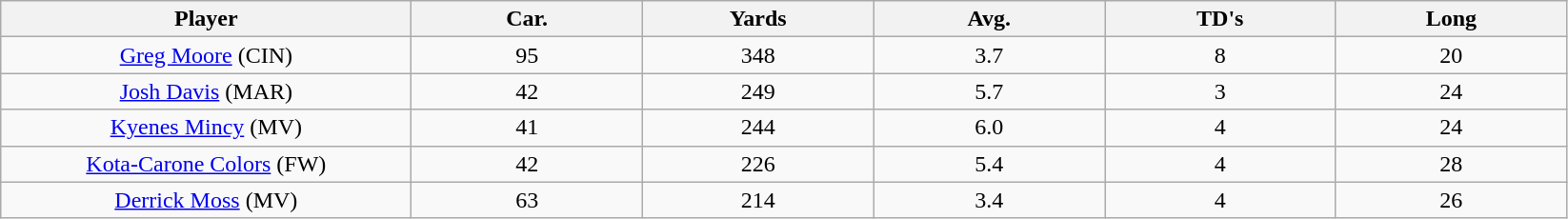<table class="wikitable sortable">
<tr>
<th bgcolor="#DDDDFF" width="16%">Player</th>
<th bgcolor="#DDDDFF" width="9%">Car.</th>
<th bgcolor="#DDDDFF" width="9%">Yards</th>
<th bgcolor="#DDDDFF" width="9%">Avg.</th>
<th bgcolor="#DDDDFF" width="9%">TD's</th>
<th bgcolor="#DDDDFF" width="9%">Long</th>
</tr>
<tr align="center">
<td><a href='#'>Greg Moore</a> (CIN)</td>
<td>95</td>
<td>348</td>
<td>3.7</td>
<td>8</td>
<td>20</td>
</tr>
<tr align="center">
<td><a href='#'>Josh Davis</a> (MAR)</td>
<td>42</td>
<td>249</td>
<td>5.7</td>
<td>3</td>
<td>24</td>
</tr>
<tr align="center">
<td><a href='#'>Kyenes Mincy</a> (MV)</td>
<td>41</td>
<td>244</td>
<td>6.0</td>
<td>4</td>
<td>24</td>
</tr>
<tr align="center">
<td><a href='#'>Kota-Carone Colors</a> (FW)</td>
<td>42</td>
<td>226</td>
<td>5.4</td>
<td>4</td>
<td>28</td>
</tr>
<tr align="center">
<td><a href='#'>Derrick Moss</a> (MV)</td>
<td>63</td>
<td>214</td>
<td>3.4</td>
<td>4</td>
<td>26</td>
</tr>
</table>
